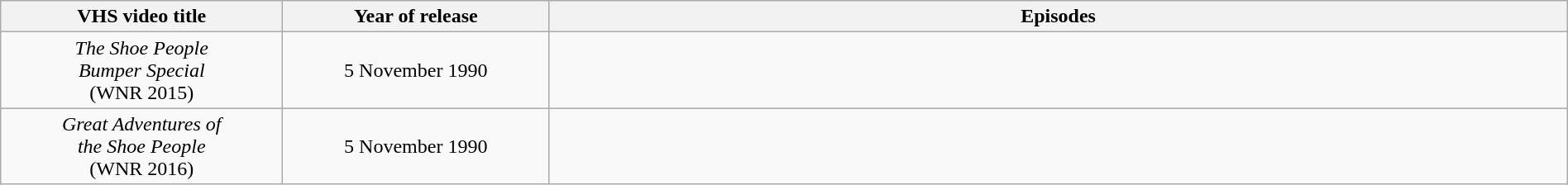<table class="wikitable" style="text-align:center; width:100%;">
<tr>
<th style="width:18%;">VHS video title</th>
<th style="width:17%;">Year of release</th>
<th>Episodes</th>
</tr>
<tr>
<td><em>The Shoe People<br>Bumper Special</em><br>(WNR 2015)</td>
<td align="center">5 November 1990</td>
<td align="center"></td>
</tr>
<tr>
<td><em>Great Adventures of<br>the Shoe People</em><br>(WNR 2016)</td>
<td align="center">5 November 1990</td>
<td align="center"></td>
</tr>
</table>
